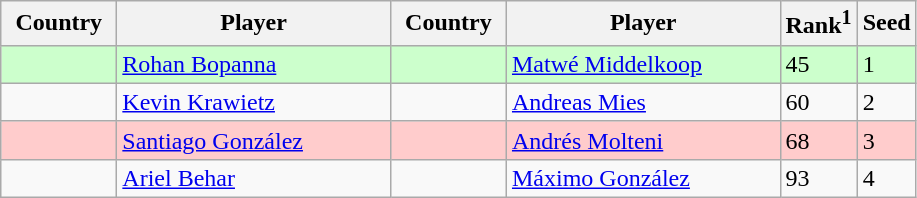<table class="sortable wikitable">
<tr>
<th width="70">Country</th>
<th width="175">Player</th>
<th width="70">Country</th>
<th width="175">Player</th>
<th>Rank<sup>1</sup></th>
<th>Seed</th>
</tr>
<tr bgcolor=#cfc>
<td></td>
<td><a href='#'>Rohan Bopanna</a></td>
<td></td>
<td><a href='#'>Matwé Middelkoop</a></td>
<td>45</td>
<td>1</td>
</tr>
<tr>
<td></td>
<td><a href='#'>Kevin Krawietz</a></td>
<td></td>
<td><a href='#'>Andreas Mies</a></td>
<td>60</td>
<td>2</td>
</tr>
<tr bgcolor=#fcc>
<td></td>
<td><a href='#'>Santiago González</a></td>
<td></td>
<td><a href='#'>Andrés Molteni</a></td>
<td>68</td>
<td>3</td>
</tr>
<tr>
<td></td>
<td><a href='#'>Ariel Behar</a></td>
<td></td>
<td><a href='#'>Máximo González</a></td>
<td>93</td>
<td>4</td>
</tr>
</table>
